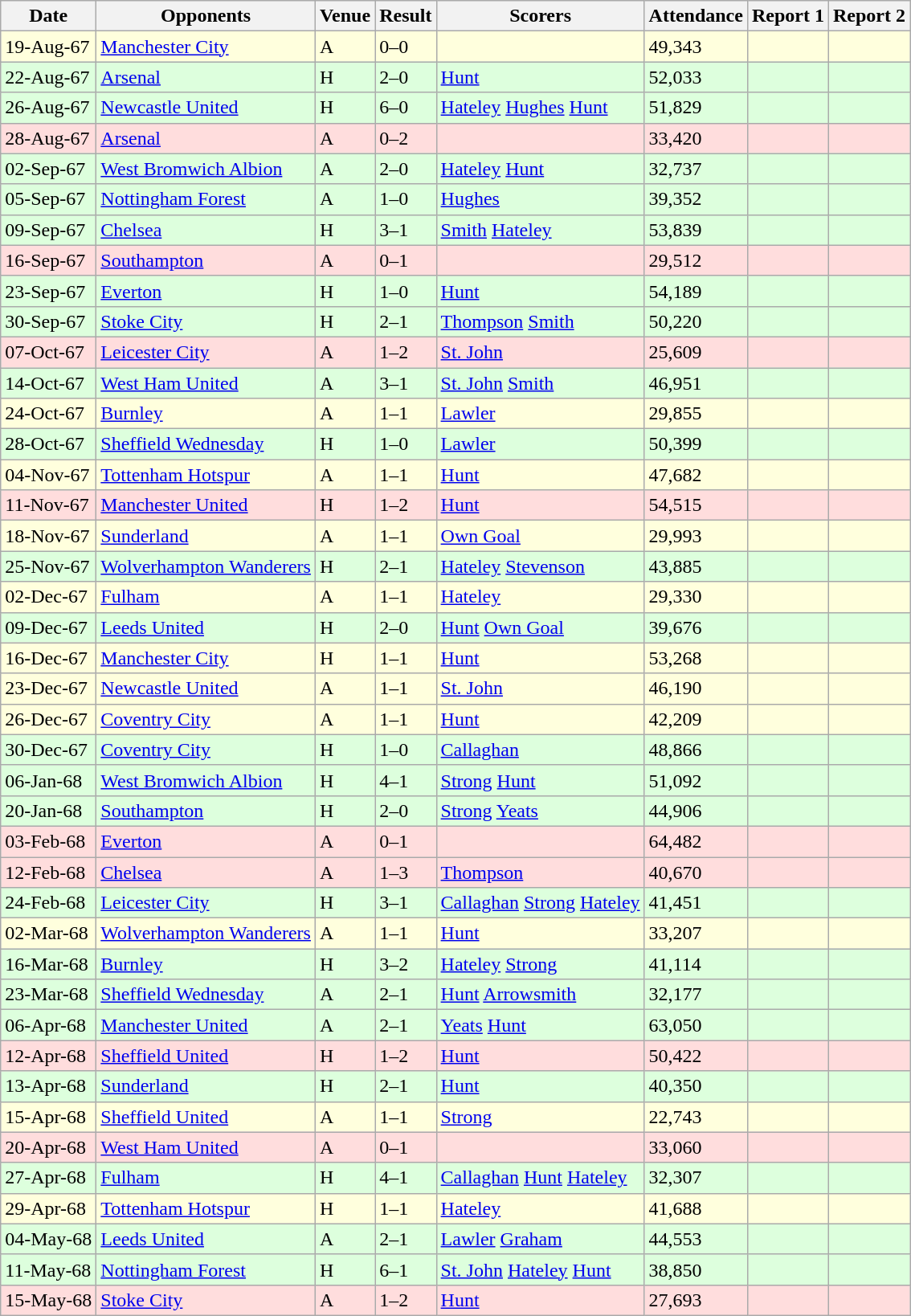<table class=wikitable>
<tr>
<th>Date</th>
<th>Opponents</th>
<th>Venue</th>
<th>Result</th>
<th>Scorers</th>
<th>Attendance</th>
<th>Report 1</th>
<th>Report 2</th>
</tr>
<tr bgcolor="#ffffdd">
<td>19-Aug-67</td>
<td><a href='#'>Manchester City</a></td>
<td>A</td>
<td>0–0</td>
<td></td>
<td>49,343</td>
<td></td>
<td></td>
</tr>
<tr bgcolor="#ddffdd">
<td>22-Aug-67</td>
<td><a href='#'>Arsenal</a></td>
<td>H</td>
<td>2–0</td>
<td><a href='#'>Hunt</a> </td>
<td>52,033</td>
<td></td>
<td></td>
</tr>
<tr bgcolor="#ddffdd">
<td>26-Aug-67</td>
<td><a href='#'>Newcastle United</a></td>
<td>H</td>
<td>6–0</td>
<td><a href='#'>Hateley</a>  <a href='#'>Hughes</a>  <a href='#'>Hunt</a> </td>
<td>51,829</td>
<td></td>
<td></td>
</tr>
<tr bgcolor="#ffdddd">
<td>28-Aug-67</td>
<td><a href='#'>Arsenal</a></td>
<td>A</td>
<td>0–2</td>
<td></td>
<td>33,420</td>
<td></td>
<td></td>
</tr>
<tr bgcolor="#ddffdd">
<td>02-Sep-67</td>
<td><a href='#'>West Bromwich Albion</a></td>
<td>A</td>
<td>2–0</td>
<td><a href='#'>Hateley</a>  <a href='#'>Hunt</a> </td>
<td>32,737</td>
<td></td>
<td></td>
</tr>
<tr bgcolor="#ddffdd">
<td>05-Sep-67</td>
<td><a href='#'>Nottingham Forest</a></td>
<td>A</td>
<td>1–0</td>
<td><a href='#'>Hughes</a> </td>
<td>39,352</td>
<td></td>
<td></td>
</tr>
<tr bgcolor="#ddffdd">
<td>09-Sep-67</td>
<td><a href='#'>Chelsea</a></td>
<td>H</td>
<td>3–1</td>
<td><a href='#'>Smith</a>  <a href='#'>Hateley</a> </td>
<td>53,839</td>
<td></td>
<td></td>
</tr>
<tr bgcolor="#ffdddd">
<td>16-Sep-67</td>
<td><a href='#'>Southampton</a></td>
<td>A</td>
<td>0–1</td>
<td></td>
<td>29,512</td>
<td></td>
<td></td>
</tr>
<tr bgcolor="#ddffdd">
<td>23-Sep-67</td>
<td><a href='#'>Everton</a></td>
<td>H</td>
<td>1–0</td>
<td><a href='#'>Hunt</a> </td>
<td>54,189</td>
<td></td>
<td></td>
</tr>
<tr bgcolor="#ddffdd">
<td>30-Sep-67</td>
<td><a href='#'>Stoke City</a></td>
<td>H</td>
<td>2–1</td>
<td><a href='#'>Thompson</a>  <a href='#'>Smith</a> </td>
<td>50,220</td>
<td></td>
<td></td>
</tr>
<tr bgcolor="#ffdddd">
<td>07-Oct-67</td>
<td><a href='#'>Leicester City</a></td>
<td>A</td>
<td>1–2</td>
<td><a href='#'>St. John</a> </td>
<td>25,609</td>
<td></td>
<td></td>
</tr>
<tr bgcolor="#ddffdd">
<td>14-Oct-67</td>
<td><a href='#'>West Ham United</a></td>
<td>A</td>
<td>3–1</td>
<td><a href='#'>St. John</a>  <a href='#'>Smith</a> </td>
<td>46,951</td>
<td></td>
<td></td>
</tr>
<tr bgcolor="#ffffdd">
<td>24-Oct-67</td>
<td><a href='#'>Burnley</a></td>
<td>A</td>
<td>1–1</td>
<td><a href='#'>Lawler</a> </td>
<td>29,855</td>
<td></td>
<td></td>
</tr>
<tr bgcolor="#ddffdd">
<td>28-Oct-67</td>
<td><a href='#'>Sheffield Wednesday</a></td>
<td>H</td>
<td>1–0</td>
<td><a href='#'>Lawler</a> </td>
<td>50,399</td>
<td></td>
<td></td>
</tr>
<tr bgcolor="#ffffdd">
<td>04-Nov-67</td>
<td><a href='#'>Tottenham Hotspur</a></td>
<td>A</td>
<td>1–1</td>
<td><a href='#'>Hunt</a> </td>
<td>47,682</td>
<td></td>
<td></td>
</tr>
<tr bgcolor="#ffdddd">
<td>11-Nov-67</td>
<td><a href='#'>Manchester United</a></td>
<td>H</td>
<td>1–2</td>
<td><a href='#'>Hunt</a> </td>
<td>54,515</td>
<td></td>
<td></td>
</tr>
<tr bgcolor="#ffffdd">
<td>18-Nov-67</td>
<td><a href='#'>Sunderland</a></td>
<td>A</td>
<td>1–1</td>
<td><a href='#'>Own Goal</a> </td>
<td>29,993</td>
<td></td>
<td></td>
</tr>
<tr bgcolor="#ddffdd">
<td>25-Nov-67</td>
<td><a href='#'>Wolverhampton Wanderers</a></td>
<td>H</td>
<td>2–1</td>
<td><a href='#'>Hateley</a>  <a href='#'>Stevenson</a> </td>
<td>43,885</td>
<td></td>
<td></td>
</tr>
<tr bgcolor="#ffffdd">
<td>02-Dec-67</td>
<td><a href='#'>Fulham</a></td>
<td>A</td>
<td>1–1</td>
<td><a href='#'>Hateley</a> </td>
<td>29,330</td>
<td></td>
<td></td>
</tr>
<tr bgcolor="#ddffdd">
<td>09-Dec-67</td>
<td><a href='#'>Leeds United</a></td>
<td>H</td>
<td>2–0</td>
<td><a href='#'>Hunt</a>  <a href='#'>Own Goal</a> </td>
<td>39,676</td>
<td></td>
<td></td>
</tr>
<tr bgcolor="#ffffdd">
<td>16-Dec-67</td>
<td><a href='#'>Manchester City</a></td>
<td>H</td>
<td>1–1</td>
<td><a href='#'>Hunt</a> </td>
<td>53,268</td>
<td></td>
<td></td>
</tr>
<tr bgcolor="#ffffdd">
<td>23-Dec-67</td>
<td><a href='#'>Newcastle United</a></td>
<td>A</td>
<td>1–1</td>
<td><a href='#'>St. John</a> </td>
<td>46,190</td>
<td></td>
<td></td>
</tr>
<tr bgcolor="#ffffdd">
<td>26-Dec-67</td>
<td><a href='#'>Coventry City</a></td>
<td>A</td>
<td>1–1</td>
<td><a href='#'>Hunt</a> </td>
<td>42,209</td>
<td></td>
<td></td>
</tr>
<tr bgcolor="#ddffdd">
<td>30-Dec-67</td>
<td><a href='#'>Coventry City</a></td>
<td>H</td>
<td>1–0</td>
<td><a href='#'>Callaghan</a> </td>
<td>48,866</td>
<td></td>
<td></td>
</tr>
<tr bgcolor="#ddffdd">
<td>06-Jan-68</td>
<td><a href='#'>West Bromwich Albion</a></td>
<td>H</td>
<td>4–1</td>
<td><a href='#'>Strong</a>  <a href='#'>Hunt</a> </td>
<td>51,092</td>
<td></td>
<td></td>
</tr>
<tr bgcolor="#ddffdd">
<td>20-Jan-68</td>
<td><a href='#'>Southampton</a></td>
<td>H</td>
<td>2–0</td>
<td><a href='#'>Strong</a>  <a href='#'>Yeats</a> </td>
<td>44,906</td>
<td></td>
<td></td>
</tr>
<tr bgcolor="#ffdddd">
<td>03-Feb-68</td>
<td><a href='#'>Everton</a></td>
<td>A</td>
<td>0–1</td>
<td></td>
<td>64,482</td>
<td></td>
<td></td>
</tr>
<tr bgcolor="#ffdddd">
<td>12-Feb-68</td>
<td><a href='#'>Chelsea</a></td>
<td>A</td>
<td>1–3</td>
<td><a href='#'>Thompson</a> </td>
<td>40,670</td>
<td></td>
<td></td>
</tr>
<tr bgcolor="#ddffdd">
<td>24-Feb-68</td>
<td><a href='#'>Leicester City</a></td>
<td>H</td>
<td>3–1</td>
<td><a href='#'>Callaghan</a>  <a href='#'>Strong</a>  <a href='#'>Hateley</a> </td>
<td>41,451</td>
<td></td>
<td></td>
</tr>
<tr bgcolor="#ffffdd">
<td>02-Mar-68</td>
<td><a href='#'>Wolverhampton Wanderers</a></td>
<td>A</td>
<td>1–1</td>
<td><a href='#'>Hunt</a> </td>
<td>33,207</td>
<td></td>
<td></td>
</tr>
<tr bgcolor="#ddffdd">
<td>16-Mar-68</td>
<td><a href='#'>Burnley</a></td>
<td>H</td>
<td>3–2</td>
<td><a href='#'>Hateley</a>  <a href='#'>Strong</a> </td>
<td>41,114</td>
<td></td>
<td></td>
</tr>
<tr bgcolor="#ddffdd">
<td>23-Mar-68</td>
<td><a href='#'>Sheffield Wednesday</a></td>
<td>A</td>
<td>2–1</td>
<td><a href='#'>Hunt</a>  <a href='#'>Arrowsmith</a> </td>
<td>32,177</td>
<td></td>
<td></td>
</tr>
<tr bgcolor="#ddffdd">
<td>06-Apr-68</td>
<td><a href='#'>Manchester United</a></td>
<td>A</td>
<td>2–1</td>
<td><a href='#'>Yeats</a>  <a href='#'>Hunt</a> </td>
<td>63,050</td>
<td></td>
<td></td>
</tr>
<tr bgcolor="#ffdddd">
<td>12-Apr-68</td>
<td><a href='#'>Sheffield United</a></td>
<td>H</td>
<td>1–2</td>
<td><a href='#'>Hunt</a> </td>
<td>50,422</td>
<td></td>
<td></td>
</tr>
<tr bgcolor="#ddffdd">
<td>13-Apr-68</td>
<td><a href='#'>Sunderland</a></td>
<td>H</td>
<td>2–1</td>
<td><a href='#'>Hunt</a> </td>
<td>40,350</td>
<td></td>
<td></td>
</tr>
<tr bgcolor="#ffffdd">
<td>15-Apr-68</td>
<td><a href='#'>Sheffield United</a></td>
<td>A</td>
<td>1–1</td>
<td><a href='#'>Strong</a> </td>
<td>22,743</td>
<td></td>
<td></td>
</tr>
<tr bgcolor="#ffdddd">
<td>20-Apr-68</td>
<td><a href='#'>West Ham United</a></td>
<td>A</td>
<td>0–1</td>
<td></td>
<td>33,060</td>
<td></td>
<td></td>
</tr>
<tr bgcolor="#ddffdd">
<td>27-Apr-68</td>
<td><a href='#'>Fulham</a></td>
<td>H</td>
<td>4–1</td>
<td><a href='#'>Callaghan</a>  <a href='#'>Hunt</a>  <a href='#'>Hateley</a> </td>
<td>32,307</td>
<td></td>
<td></td>
</tr>
<tr bgcolor="#ffffdd">
<td>29-Apr-68</td>
<td><a href='#'>Tottenham Hotspur</a></td>
<td>H</td>
<td>1–1</td>
<td><a href='#'>Hateley</a> </td>
<td>41,688</td>
<td></td>
<td></td>
</tr>
<tr bgcolor="#ddffdd">
<td>04-May-68</td>
<td><a href='#'>Leeds United</a></td>
<td>A</td>
<td>2–1</td>
<td><a href='#'>Lawler</a>  <a href='#'>Graham</a> </td>
<td>44,553</td>
<td></td>
<td></td>
</tr>
<tr bgcolor="#ddffdd">
<td>11-May-68</td>
<td><a href='#'>Nottingham Forest</a></td>
<td>H</td>
<td>6–1</td>
<td><a href='#'>St. John</a>  <a href='#'>Hateley</a>  <a href='#'>Hunt</a> </td>
<td>38,850</td>
<td></td>
<td></td>
</tr>
<tr bgcolor="#ffdddd">
<td>15-May-68</td>
<td><a href='#'>Stoke City</a></td>
<td>A</td>
<td>1–2</td>
<td><a href='#'>Hunt</a> </td>
<td>27,693</td>
<td></td>
<td></td>
</tr>
</table>
